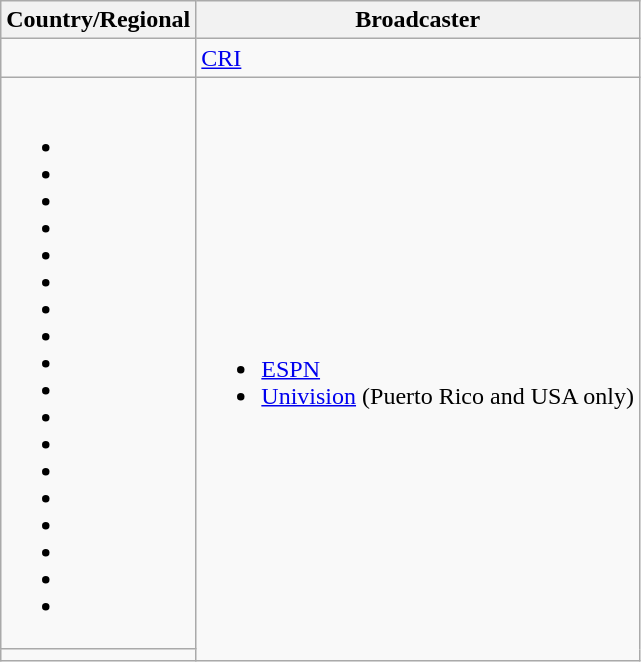<table class="wikitable">
<tr>
<th>Country/Regional</th>
<th>Broadcaster</th>
</tr>
<tr>
<td></td>
<td><a href='#'>CRI</a></td>
</tr>
<tr>
<td><br><ul><li></li><li></li><li></li><li></li><li></li><li></li><li></li><li></li><li></li><li></li><li></li><li></li><li></li><li></li><li></li><li></li><li></li><li></li></ul></td>
<td rowspan="2"><br><ul><li><a href='#'>ESPN</a></li><li><a href='#'>Univision</a> (Puerto Rico and USA only)</li></ul></td>
</tr>
<tr>
<td></td>
</tr>
</table>
